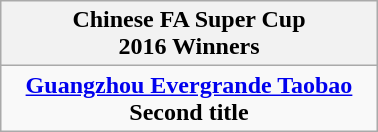<table class="wikitable" style="text-align: center; margin: 0 auto; width: 20%">
<tr>
<th>Chinese FA Super Cup<br>2016 Winners</th>
</tr>
<tr>
<td><strong><a href='#'>Guangzhou Evergrande Taobao</a></strong><br><strong>Second title</strong></td>
</tr>
</table>
